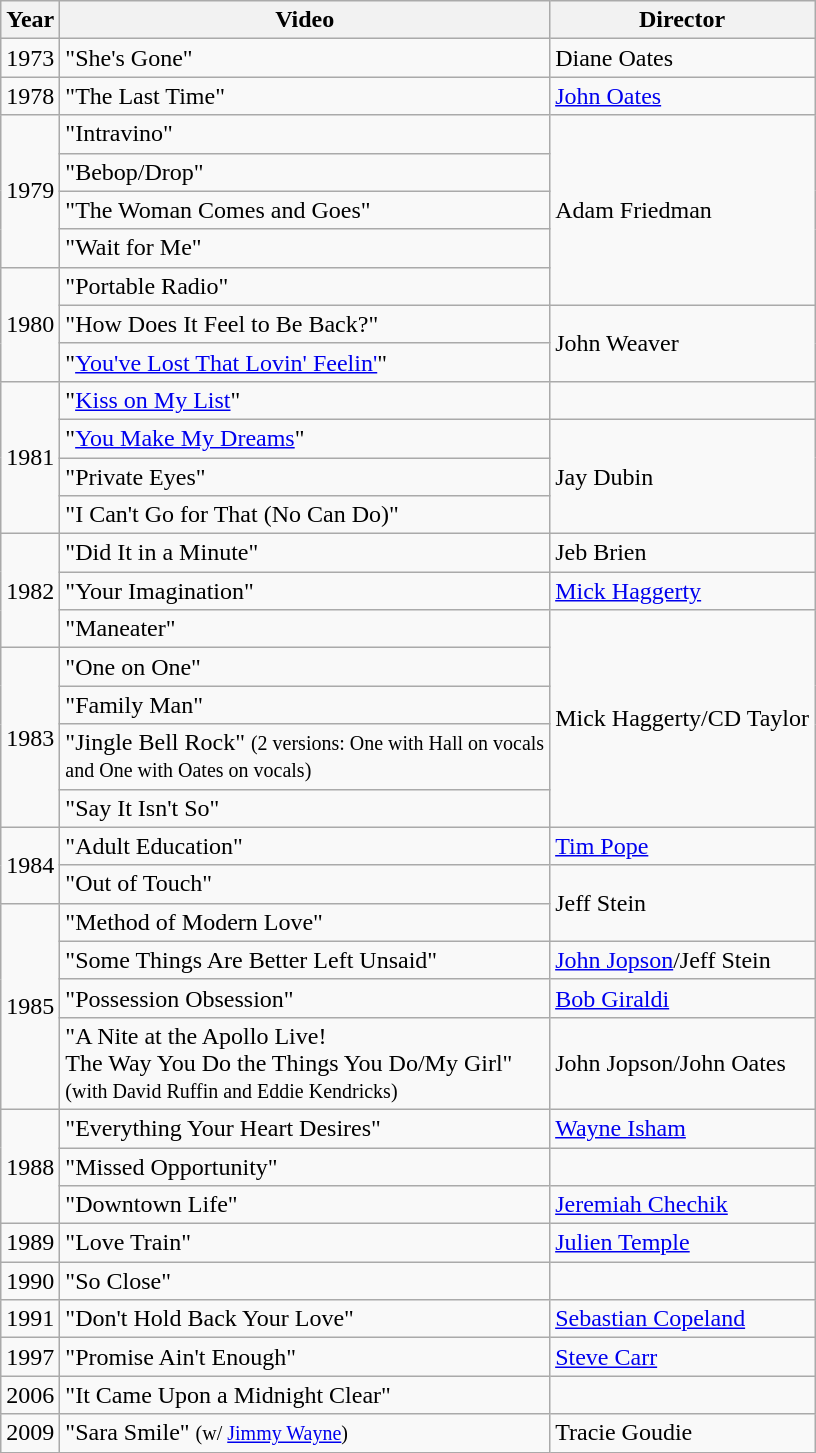<table class="wikitable sortable">
<tr>
<th>Year</th>
<th>Video</th>
<th>Director</th>
</tr>
<tr>
<td>1973</td>
<td>"She's Gone"</td>
<td>Diane Oates</td>
</tr>
<tr>
<td>1978</td>
<td>"The Last Time"</td>
<td><a href='#'>John Oates</a></td>
</tr>
<tr>
<td rowspan="4">1979</td>
<td>"Intravino"</td>
<td rowspan="5">Adam Friedman</td>
</tr>
<tr>
<td>"Bebop/Drop"</td>
</tr>
<tr>
<td>"The Woman Comes and Goes"</td>
</tr>
<tr>
<td>"Wait for Me"</td>
</tr>
<tr>
<td rowspan="3">1980</td>
<td>"Portable Radio"</td>
</tr>
<tr>
<td>"How Does It Feel to Be Back?"</td>
<td rowspan="2">John Weaver</td>
</tr>
<tr>
<td>"<a href='#'>You've Lost That Lovin' Feelin'</a>"</td>
</tr>
<tr>
<td rowspan="4">1981</td>
<td>"<a href='#'>Kiss on My List</a>"</td>
<td></td>
</tr>
<tr>
<td>"<a href='#'>You Make My Dreams</a>"</td>
<td rowspan="3">Jay Dubin</td>
</tr>
<tr>
<td>"Private Eyes"</td>
</tr>
<tr>
<td>"I Can't Go for That (No Can Do)"</td>
</tr>
<tr>
<td rowspan="3">1982</td>
<td>"Did It in a Minute"</td>
<td>Jeb Brien</td>
</tr>
<tr>
<td>"Your Imagination"</td>
<td><a href='#'>Mick Haggerty</a></td>
</tr>
<tr>
<td>"Maneater"</td>
<td rowspan="5">Mick Haggerty/CD Taylor</td>
</tr>
<tr>
<td rowspan="4">1983</td>
<td>"One on One"</td>
</tr>
<tr>
<td>"Family Man"</td>
</tr>
<tr>
<td>"Jingle Bell Rock" <small>(2 versions: One with Hall on vocals<br>and One with Oates on vocals)</small></td>
</tr>
<tr>
<td>"Say It Isn't So"</td>
</tr>
<tr>
<td rowspan="2">1984</td>
<td>"Adult Education"</td>
<td><a href='#'>Tim Pope</a></td>
</tr>
<tr>
<td>"Out of Touch"</td>
<td rowspan="2">Jeff Stein</td>
</tr>
<tr>
<td rowspan="4">1985</td>
<td>"Method of Modern Love"</td>
</tr>
<tr>
<td>"Some Things Are Better Left Unsaid"</td>
<td><a href='#'>John Jopson</a>/Jeff Stein</td>
</tr>
<tr>
<td>"Possession Obsession"</td>
<td><a href='#'>Bob Giraldi</a></td>
</tr>
<tr>
<td>"A Nite at the Apollo Live!<br>The Way You Do the Things You Do/My Girl"<br> <small>(with David Ruffin and Eddie Kendricks)</small></td>
<td>John Jopson/John Oates</td>
</tr>
<tr>
<td rowspan="3">1988</td>
<td>"Everything Your Heart Desires"</td>
<td><a href='#'>Wayne Isham</a></td>
</tr>
<tr>
<td>"Missed Opportunity"</td>
<td></td>
</tr>
<tr>
<td>"Downtown Life"</td>
<td><a href='#'>Jeremiah Chechik</a></td>
</tr>
<tr>
<td>1989</td>
<td>"Love Train"</td>
<td><a href='#'>Julien Temple</a></td>
</tr>
<tr>
<td>1990</td>
<td>"So Close"</td>
<td></td>
</tr>
<tr>
<td>1991</td>
<td>"Don't Hold Back Your Love"</td>
<td><a href='#'>Sebastian Copeland</a></td>
</tr>
<tr>
<td>1997</td>
<td>"Promise Ain't Enough"</td>
<td><a href='#'>Steve Carr</a></td>
</tr>
<tr>
<td>2006</td>
<td>"It Came Upon a Midnight Clear"</td>
<td></td>
</tr>
<tr>
<td>2009</td>
<td>"Sara Smile" <small>(w/ <a href='#'>Jimmy Wayne</a>)</small></td>
<td>Tracie Goudie</td>
</tr>
</table>
